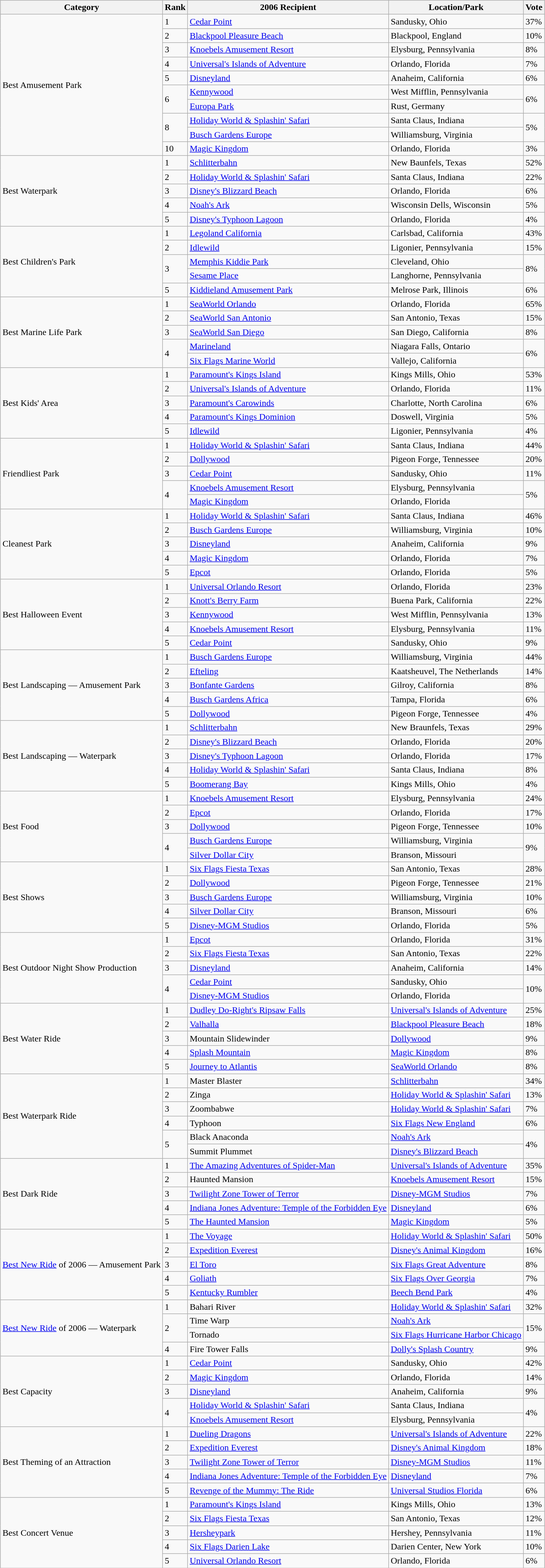<table class= "wikitable sortable" style="margin:1em auto;">
<tr>
<th>Category</th>
<th>Rank</th>
<th>2006 Recipient</th>
<th>Location/Park</th>
<th>Vote</th>
</tr>
<tr>
<td rowspan="10">Best Amusement Park</td>
<td>1</td>
<td><a href='#'>Cedar Point</a></td>
<td>Sandusky, Ohio</td>
<td>37%</td>
</tr>
<tr>
<td>2</td>
<td><a href='#'>Blackpool Pleasure Beach</a></td>
<td>Blackpool, England</td>
<td>10%</td>
</tr>
<tr>
<td>3</td>
<td><a href='#'>Knoebels Amusement Resort</a></td>
<td>Elysburg, Pennsylvania</td>
<td>8%</td>
</tr>
<tr>
<td>4</td>
<td><a href='#'>Universal's Islands of Adventure</a></td>
<td>Orlando, Florida</td>
<td>7%</td>
</tr>
<tr>
<td>5</td>
<td><a href='#'>Disneyland</a></td>
<td>Anaheim, California</td>
<td>6%</td>
</tr>
<tr>
<td rowspan="2">6</td>
<td><a href='#'>Kennywood</a></td>
<td>West Mifflin, Pennsylvania</td>
<td rowspan="2">6%</td>
</tr>
<tr>
<td><a href='#'>Europa Park</a></td>
<td>Rust, Germany</td>
</tr>
<tr>
<td rowspan="2">8</td>
<td><a href='#'>Holiday World & Splashin' Safari</a></td>
<td>Santa Claus, Indiana</td>
<td rowspan="2">5%</td>
</tr>
<tr>
<td><a href='#'>Busch Gardens Europe</a></td>
<td>Williamsburg, Virginia</td>
</tr>
<tr>
<td>10</td>
<td><a href='#'>Magic Kingdom</a></td>
<td>Orlando, Florida</td>
<td>3%</td>
</tr>
<tr>
<td rowspan="5">Best Waterpark</td>
<td>1</td>
<td><a href='#'>Schlitterbahn</a></td>
<td>New Baunfels, Texas</td>
<td>52%</td>
</tr>
<tr>
<td>2</td>
<td><a href='#'>Holiday World & Splashin' Safari</a></td>
<td>Santa Claus, Indiana</td>
<td>22%</td>
</tr>
<tr>
<td>3</td>
<td><a href='#'>Disney's Blizzard Beach</a></td>
<td>Orlando, Florida</td>
<td>6%</td>
</tr>
<tr>
<td>4</td>
<td><a href='#'>Noah's Ark</a></td>
<td>Wisconsin Dells, Wisconsin</td>
<td>5%</td>
</tr>
<tr>
<td>5</td>
<td><a href='#'>Disney's Typhoon Lagoon</a></td>
<td>Orlando, Florida</td>
<td>4%</td>
</tr>
<tr>
<td rowspan="5">Best Children's Park</td>
<td>1</td>
<td><a href='#'>Legoland California</a></td>
<td>Carlsbad, California</td>
<td>43%</td>
</tr>
<tr>
<td>2</td>
<td><a href='#'>Idlewild</a></td>
<td>Ligonier, Pennsylvania</td>
<td>15%</td>
</tr>
<tr>
<td rowspan="2">3</td>
<td><a href='#'>Memphis Kiddie Park</a></td>
<td>Cleveland, Ohio</td>
<td rowspan="2">8%</td>
</tr>
<tr>
<td><a href='#'>Sesame Place</a></td>
<td>Langhorne, Pennsylvania</td>
</tr>
<tr>
<td>5</td>
<td><a href='#'>Kiddieland Amusement Park</a></td>
<td>Melrose Park, Illinois</td>
<td>6%</td>
</tr>
<tr>
<td rowspan="5">Best Marine Life Park</td>
<td>1</td>
<td><a href='#'>SeaWorld Orlando</a></td>
<td>Orlando, Florida</td>
<td>65%</td>
</tr>
<tr>
<td>2</td>
<td><a href='#'>SeaWorld San Antonio</a></td>
<td>San Antonio, Texas</td>
<td>15%</td>
</tr>
<tr>
<td>3</td>
<td><a href='#'>SeaWorld San Diego</a></td>
<td>San Diego, California</td>
<td>8%</td>
</tr>
<tr>
<td rowspan="2">4</td>
<td><a href='#'>Marineland</a></td>
<td>Niagara Falls, Ontario</td>
<td rowspan="2">6%</td>
</tr>
<tr>
<td><a href='#'>Six Flags Marine World</a></td>
<td>Vallejo, California</td>
</tr>
<tr>
<td rowspan="5">Best Kids' Area</td>
<td>1</td>
<td><a href='#'>Paramount's Kings Island</a></td>
<td>Kings Mills, Ohio</td>
<td>53%</td>
</tr>
<tr>
<td>2</td>
<td><a href='#'>Universal's Islands of Adventure</a></td>
<td>Orlando, Florida</td>
<td>11%</td>
</tr>
<tr>
<td>3</td>
<td><a href='#'>Paramount's Carowinds</a></td>
<td>Charlotte, North Carolina</td>
<td>6%</td>
</tr>
<tr>
<td>4</td>
<td><a href='#'>Paramount's Kings Dominion</a></td>
<td>Doswell, Virginia</td>
<td>5%</td>
</tr>
<tr>
<td>5</td>
<td><a href='#'>Idlewild</a></td>
<td>Ligonier, Pennsylvania</td>
<td>4%</td>
</tr>
<tr>
<td rowspan="5">Friendliest Park</td>
<td>1</td>
<td><a href='#'>Holiday World & Splashin' Safari</a></td>
<td>Santa Claus, Indiana</td>
<td>44%</td>
</tr>
<tr>
<td>2</td>
<td><a href='#'>Dollywood</a></td>
<td>Pigeon Forge, Tennessee</td>
<td>20%</td>
</tr>
<tr>
<td>3</td>
<td><a href='#'>Cedar Point</a></td>
<td>Sandusky, Ohio</td>
<td>11%</td>
</tr>
<tr>
<td rowspan="2">4</td>
<td><a href='#'>Knoebels Amusement Resort</a></td>
<td>Elysburg, Pennsylvania</td>
<td rowspan="2">5%</td>
</tr>
<tr>
<td><a href='#'>Magic Kingdom</a></td>
<td>Orlando, Florida</td>
</tr>
<tr>
<td rowspan="5">Cleanest Park</td>
<td>1</td>
<td><a href='#'>Holiday World & Splashin' Safari</a></td>
<td>Santa Claus, Indiana</td>
<td>46%</td>
</tr>
<tr>
<td>2</td>
<td><a href='#'>Busch Gardens Europe</a></td>
<td>Williamsburg, Virginia</td>
<td>10%</td>
</tr>
<tr>
<td>3</td>
<td><a href='#'>Disneyland</a></td>
<td>Anaheim, California</td>
<td>9%</td>
</tr>
<tr>
<td>4</td>
<td><a href='#'>Magic Kingdom</a></td>
<td>Orlando, Florida</td>
<td>7%</td>
</tr>
<tr>
<td>5</td>
<td><a href='#'>Epcot</a></td>
<td>Orlando, Florida</td>
<td>5%</td>
</tr>
<tr>
<td rowspan="5">Best Halloween Event</td>
<td>1</td>
<td><a href='#'>Universal Orlando Resort</a></td>
<td>Orlando, Florida</td>
<td>23%</td>
</tr>
<tr>
<td>2</td>
<td><a href='#'>Knott's Berry Farm</a></td>
<td>Buena Park, California</td>
<td>22%</td>
</tr>
<tr>
<td>3</td>
<td><a href='#'>Kennywood</a></td>
<td>West Mifflin, Pennsylvania</td>
<td>13%</td>
</tr>
<tr>
<td>4</td>
<td><a href='#'>Knoebels Amusement Resort</a></td>
<td>Elysburg, Pennsylvania</td>
<td>11%</td>
</tr>
<tr>
<td>5</td>
<td><a href='#'>Cedar Point</a></td>
<td>Sandusky, Ohio</td>
<td>9%</td>
</tr>
<tr>
<td rowspan="5">Best Landscaping — Amusement Park</td>
<td>1</td>
<td><a href='#'>Busch Gardens Europe</a></td>
<td>Williamsburg, Virginia</td>
<td>44%</td>
</tr>
<tr>
<td>2</td>
<td><a href='#'>Efteling</a></td>
<td>Kaatsheuvel, The Netherlands</td>
<td>14%</td>
</tr>
<tr>
<td>3</td>
<td><a href='#'>Bonfante Gardens</a></td>
<td>Gilroy, California</td>
<td>8%</td>
</tr>
<tr>
<td>4</td>
<td><a href='#'>Busch Gardens Africa</a></td>
<td>Tampa, Florida</td>
<td>6%</td>
</tr>
<tr>
<td>5</td>
<td><a href='#'>Dollywood</a></td>
<td>Pigeon Forge, Tennessee</td>
<td>4%</td>
</tr>
<tr>
<td rowspan="5">Best Landscaping — Waterpark</td>
<td>1</td>
<td><a href='#'>Schlitterbahn</a></td>
<td>New Braunfels, Texas</td>
<td>29%</td>
</tr>
<tr>
<td>2</td>
<td><a href='#'>Disney's Blizzard Beach</a></td>
<td>Orlando, Florida</td>
<td>20%</td>
</tr>
<tr>
<td>3</td>
<td><a href='#'>Disney's Typhoon Lagoon</a></td>
<td>Orlando, Florida</td>
<td>17%</td>
</tr>
<tr>
<td>4</td>
<td><a href='#'>Holiday World & Splashin' Safari</a></td>
<td>Santa Claus, Indiana</td>
<td>8%</td>
</tr>
<tr>
<td>5</td>
<td><a href='#'>Boomerang Bay</a></td>
<td>Kings Mills, Ohio</td>
<td>4%</td>
</tr>
<tr>
<td rowspan="5">Best Food</td>
<td>1</td>
<td><a href='#'>Knoebels Amusement Resort</a></td>
<td>Elysburg, Pennsylvania</td>
<td>24%</td>
</tr>
<tr>
<td>2</td>
<td><a href='#'>Epcot</a></td>
<td>Orlando, Florida</td>
<td>17%</td>
</tr>
<tr>
<td>3</td>
<td><a href='#'>Dollywood</a></td>
<td>Pigeon Forge, Tennessee</td>
<td>10%</td>
</tr>
<tr>
<td rowspan="2">4</td>
<td><a href='#'>Busch Gardens Europe</a></td>
<td>Williamsburg, Virginia</td>
<td rowspan="2">9%</td>
</tr>
<tr>
<td><a href='#'>Silver Dollar City</a></td>
<td>Branson, Missouri</td>
</tr>
<tr>
<td rowspan="5">Best Shows</td>
<td>1</td>
<td><a href='#'>Six Flags Fiesta Texas</a></td>
<td>San Antonio, Texas</td>
<td>28%</td>
</tr>
<tr>
<td>2</td>
<td><a href='#'>Dollywood</a></td>
<td>Pigeon Forge, Tennessee</td>
<td>21%</td>
</tr>
<tr>
<td>3</td>
<td><a href='#'>Busch Gardens Europe</a></td>
<td>Williamsburg, Virginia</td>
<td>10%</td>
</tr>
<tr>
<td>4</td>
<td><a href='#'>Silver Dollar City</a></td>
<td>Branson, Missouri</td>
<td>6%</td>
</tr>
<tr>
<td>5</td>
<td><a href='#'>Disney-MGM Studios</a></td>
<td>Orlando, Florida</td>
<td>5%</td>
</tr>
<tr>
<td rowspan="5">Best Outdoor Night Show Production</td>
<td>1</td>
<td><a href='#'>Epcot</a></td>
<td>Orlando, Florida</td>
<td>31%</td>
</tr>
<tr>
<td>2</td>
<td><a href='#'>Six Flags Fiesta Texas</a></td>
<td>San Antonio, Texas</td>
<td>22%</td>
</tr>
<tr>
<td>3</td>
<td><a href='#'>Disneyland</a></td>
<td>Anaheim, California</td>
<td>14%</td>
</tr>
<tr>
<td rowspan="2">4</td>
<td><a href='#'>Cedar Point</a></td>
<td>Sandusky, Ohio</td>
<td rowspan="2">10%</td>
</tr>
<tr>
<td><a href='#'>Disney-MGM Studios</a></td>
<td>Orlando, Florida</td>
</tr>
<tr>
<td rowspan="5">Best Water Ride</td>
<td>1</td>
<td><a href='#'>Dudley Do-Right's Ripsaw Falls</a></td>
<td><a href='#'>Universal's Islands of Adventure</a></td>
<td>25%</td>
</tr>
<tr>
<td>2</td>
<td><a href='#'>Valhalla</a></td>
<td><a href='#'>Blackpool Pleasure Beach</a></td>
<td>18%</td>
</tr>
<tr>
<td>3</td>
<td>Mountain Slidewinder</td>
<td><a href='#'>Dollywood</a></td>
<td>9%</td>
</tr>
<tr>
<td>4</td>
<td><a href='#'>Splash Mountain</a></td>
<td><a href='#'>Magic Kingdom</a></td>
<td>8%</td>
</tr>
<tr>
<td>5</td>
<td><a href='#'>Journey to Atlantis</a></td>
<td><a href='#'>SeaWorld Orlando</a></td>
<td>8%</td>
</tr>
<tr>
<td rowspan="6">Best Waterpark Ride</td>
<td>1</td>
<td>Master Blaster</td>
<td><a href='#'>Schlitterbahn</a></td>
<td>34%</td>
</tr>
<tr>
<td>2</td>
<td>Zinga</td>
<td><a href='#'>Holiday World & Splashin' Safari</a></td>
<td>13%</td>
</tr>
<tr>
<td>3</td>
<td>Zoombabwe</td>
<td><a href='#'>Holiday World & Splashin' Safari</a></td>
<td>7%</td>
</tr>
<tr>
<td>4</td>
<td>Typhoon</td>
<td><a href='#'>Six Flags New England</a></td>
<td>6%</td>
</tr>
<tr>
<td rowspan="2">5</td>
<td>Black Anaconda</td>
<td><a href='#'>Noah's Ark</a></td>
<td rowspan="2">4%</td>
</tr>
<tr>
<td>Summit Plummet</td>
<td><a href='#'>Disney's Blizzard Beach</a></td>
</tr>
<tr>
<td rowspan="5">Best Dark Ride</td>
<td>1</td>
<td><a href='#'>The Amazing Adventures of Spider-Man</a></td>
<td><a href='#'>Universal's Islands of Adventure</a></td>
<td>35%</td>
</tr>
<tr>
<td>2</td>
<td>Haunted Mansion</td>
<td><a href='#'>Knoebels Amusement Resort</a></td>
<td>15%</td>
</tr>
<tr>
<td>3</td>
<td><a href='#'>Twilight Zone Tower of Terror</a></td>
<td><a href='#'>Disney-MGM Studios</a></td>
<td>7%</td>
</tr>
<tr>
<td>4</td>
<td><a href='#'>Indiana Jones Adventure: Temple of the Forbidden Eye</a></td>
<td><a href='#'>Disneyland</a></td>
<td>6%</td>
</tr>
<tr>
<td>5</td>
<td><a href='#'>The Haunted Mansion</a></td>
<td><a href='#'>Magic Kingdom</a></td>
<td>5%</td>
</tr>
<tr>
<td rowspan="5"><a href='#'>Best New Ride</a> of 2006 — Amusement Park</td>
<td>1</td>
<td><a href='#'>The Voyage</a></td>
<td><a href='#'>Holiday World & Splashin' Safari</a></td>
<td>50%</td>
</tr>
<tr>
<td>2</td>
<td><a href='#'>Expedition Everest</a></td>
<td><a href='#'>Disney's Animal Kingdom</a></td>
<td>16%</td>
</tr>
<tr>
<td>3</td>
<td><a href='#'>El Toro</a></td>
<td><a href='#'>Six Flags Great Adventure</a></td>
<td>8%</td>
</tr>
<tr>
<td>4</td>
<td><a href='#'>Goliath</a></td>
<td><a href='#'>Six Flags Over Georgia</a></td>
<td>7%</td>
</tr>
<tr>
<td>5</td>
<td><a href='#'>Kentucky Rumbler</a></td>
<td><a href='#'>Beech Bend Park</a></td>
<td>4%</td>
</tr>
<tr>
<td rowspan="4"><a href='#'>Best New Ride</a> of 2006 — Waterpark</td>
<td>1</td>
<td>Bahari River</td>
<td><a href='#'>Holiday World & Splashin' Safari</a></td>
<td>32%</td>
</tr>
<tr>
<td rowspan="2">2</td>
<td>Time Warp</td>
<td><a href='#'>Noah's Ark</a></td>
<td rowspan="2">15%</td>
</tr>
<tr>
<td>Tornado</td>
<td><a href='#'>Six Flags Hurricane Harbor Chicago</a></td>
</tr>
<tr>
<td>4</td>
<td>Fire Tower Falls</td>
<td><a href='#'>Dolly's Splash Country</a></td>
<td>9%</td>
</tr>
<tr>
<td rowspan="5">Best Capacity</td>
<td>1</td>
<td><a href='#'>Cedar Point</a></td>
<td>Sandusky, Ohio</td>
<td>42%</td>
</tr>
<tr>
<td>2</td>
<td><a href='#'>Magic Kingdom</a></td>
<td>Orlando, Florida</td>
<td>14%</td>
</tr>
<tr>
<td>3</td>
<td><a href='#'>Disneyland</a></td>
<td>Anaheim, California</td>
<td>9%</td>
</tr>
<tr>
<td rowspan="2">4</td>
<td><a href='#'>Holiday World & Splashin' Safari</a></td>
<td>Santa Claus, Indiana</td>
<td rowspan="2">4%</td>
</tr>
<tr>
<td><a href='#'>Knoebels Amusement Resort</a></td>
<td>Elysburg, Pennsylvania</td>
</tr>
<tr>
<td rowspan="5">Best Theming of an Attraction</td>
<td>1</td>
<td><a href='#'>Dueling Dragons</a></td>
<td><a href='#'>Universal's Islands of Adventure</a></td>
<td>22%</td>
</tr>
<tr>
<td>2</td>
<td><a href='#'>Expedition Everest</a></td>
<td><a href='#'>Disney's Animal Kingdom</a></td>
<td>18%</td>
</tr>
<tr>
<td>3</td>
<td><a href='#'>Twilight Zone Tower of Terror</a></td>
<td><a href='#'>Disney-MGM Studios</a></td>
<td>11%</td>
</tr>
<tr>
<td>4</td>
<td><a href='#'>Indiana Jones Adventure: Temple of the Forbidden Eye</a></td>
<td><a href='#'>Disneyland</a></td>
<td>7%</td>
</tr>
<tr>
<td>5</td>
<td><a href='#'>Revenge of the Mummy: The Ride</a></td>
<td><a href='#'>Universal Studios Florida</a></td>
<td>6%</td>
</tr>
<tr>
<td rowspan="5">Best Concert Venue</td>
<td>1</td>
<td><a href='#'>Paramount's Kings Island</a></td>
<td>Kings Mills, Ohio</td>
<td>13%</td>
</tr>
<tr>
<td>2</td>
<td><a href='#'>Six Flags Fiesta Texas</a></td>
<td>San Antonio, Texas</td>
<td>12%</td>
</tr>
<tr>
<td>3</td>
<td><a href='#'>Hersheypark</a></td>
<td>Hershey, Pennsylvania</td>
<td>11%</td>
</tr>
<tr>
<td>4</td>
<td><a href='#'>Six Flags Darien Lake</a></td>
<td>Darien Center, New York</td>
<td>10%</td>
</tr>
<tr>
<td>5</td>
<td><a href='#'>Universal Orlando Resort</a></td>
<td>Orlando, Florida</td>
<td>6%</td>
</tr>
</table>
